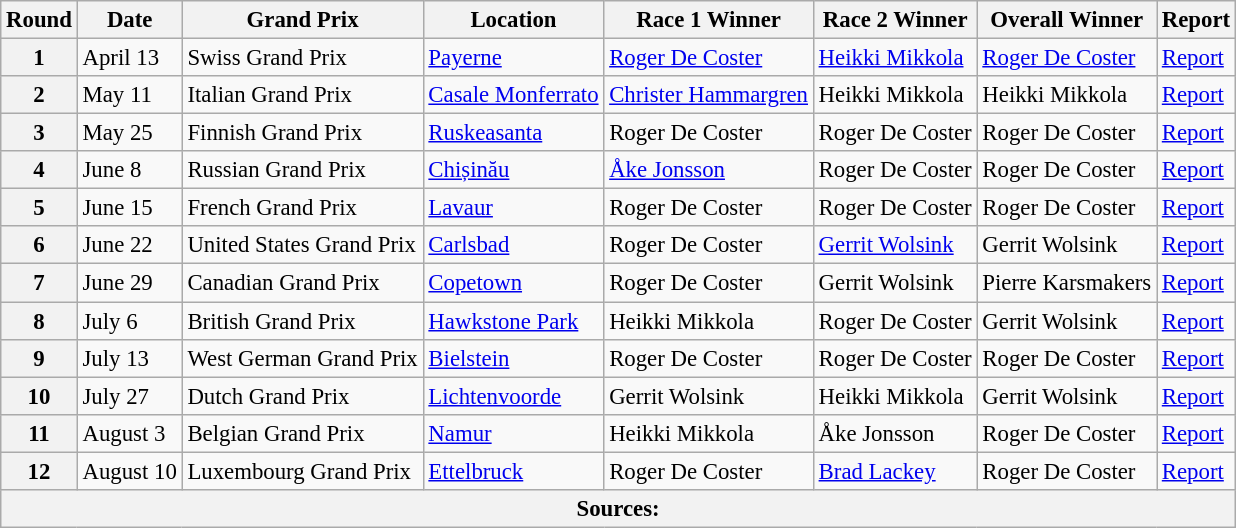<table class="wikitable" style="font-size: 95%;">
<tr>
<th align=center>Round</th>
<th align=center>Date</th>
<th align=center>Grand Prix</th>
<th align=center>Location</th>
<th align=center>Race 1 Winner</th>
<th align=center>Race 2 Winner</th>
<th align=center>Overall Winner</th>
<th align=center>Report</th>
</tr>
<tr>
<th>1</th>
<td>April 13</td>
<td> Swiss Grand Prix</td>
<td><a href='#'>Payerne</a></td>
<td> <a href='#'>Roger De Coster</a></td>
<td> <a href='#'>Heikki Mikkola</a></td>
<td> <a href='#'>Roger De Coster</a></td>
<td><a href='#'>Report</a></td>
</tr>
<tr>
<th>2</th>
<td>May 11</td>
<td> Italian Grand Prix</td>
<td><a href='#'>Casale Monferrato</a></td>
<td> <a href='#'>Christer Hammargren</a></td>
<td> Heikki Mikkola</td>
<td> Heikki Mikkola</td>
<td><a href='#'>Report</a></td>
</tr>
<tr>
<th>3</th>
<td>May 25</td>
<td> Finnish Grand Prix</td>
<td><a href='#'>Ruskeasanta</a></td>
<td> Roger De Coster</td>
<td> Roger De Coster</td>
<td> Roger De Coster</td>
<td><a href='#'>Report</a></td>
</tr>
<tr>
<th>4</th>
<td>June 8</td>
<td> Russian Grand Prix</td>
<td><a href='#'>Chișinău</a></td>
<td> <a href='#'>Åke Jonsson</a></td>
<td> Roger De Coster</td>
<td> Roger De Coster</td>
<td><a href='#'>Report</a></td>
</tr>
<tr>
<th>5</th>
<td>June 15</td>
<td> French Grand Prix</td>
<td><a href='#'>Lavaur</a></td>
<td> Roger De Coster</td>
<td> Roger De Coster</td>
<td> Roger De Coster</td>
<td><a href='#'>Report</a></td>
</tr>
<tr>
<th>6</th>
<td>June 22</td>
<td> United States Grand Prix</td>
<td><a href='#'>Carlsbad</a></td>
<td> Roger De Coster</td>
<td> <a href='#'>Gerrit Wolsink</a></td>
<td> Gerrit Wolsink</td>
<td><a href='#'>Report</a></td>
</tr>
<tr>
<th>7</th>
<td>June 29</td>
<td> Canadian Grand Prix</td>
<td><a href='#'>Copetown</a></td>
<td> Roger De Coster</td>
<td> Gerrit Wolsink</td>
<td> Pierre Karsmakers</td>
<td><a href='#'>Report</a></td>
</tr>
<tr>
<th>8</th>
<td>July 6</td>
<td> British Grand Prix</td>
<td><a href='#'>Hawkstone Park</a></td>
<td> Heikki Mikkola</td>
<td> Roger De Coster</td>
<td> Gerrit Wolsink</td>
<td><a href='#'>Report</a></td>
</tr>
<tr>
<th>9</th>
<td>July 13</td>
<td> West German Grand Prix</td>
<td><a href='#'>Bielstein</a></td>
<td> Roger De Coster</td>
<td> Roger De Coster</td>
<td> Roger De Coster</td>
<td><a href='#'>Report</a></td>
</tr>
<tr>
<th>10</th>
<td>July 27</td>
<td> Dutch Grand Prix</td>
<td><a href='#'>Lichtenvoorde</a></td>
<td> Gerrit Wolsink</td>
<td> Heikki Mikkola</td>
<td> Gerrit Wolsink</td>
<td><a href='#'>Report</a></td>
</tr>
<tr>
<th>11</th>
<td>August 3</td>
<td> Belgian Grand Prix</td>
<td><a href='#'>Namur</a></td>
<td> Heikki Mikkola</td>
<td> Åke Jonsson</td>
<td> Roger De Coster</td>
<td><a href='#'>Report</a></td>
</tr>
<tr>
<th>12</th>
<td>August 10</td>
<td> Luxembourg Grand Prix</td>
<td><a href='#'>Ettelbruck</a></td>
<td> Roger De Coster</td>
<td> <a href='#'>Brad Lackey</a></td>
<td> Roger De Coster</td>
<td><a href='#'>Report</a></td>
</tr>
<tr>
<th colspan=8>Sources:</th>
</tr>
</table>
